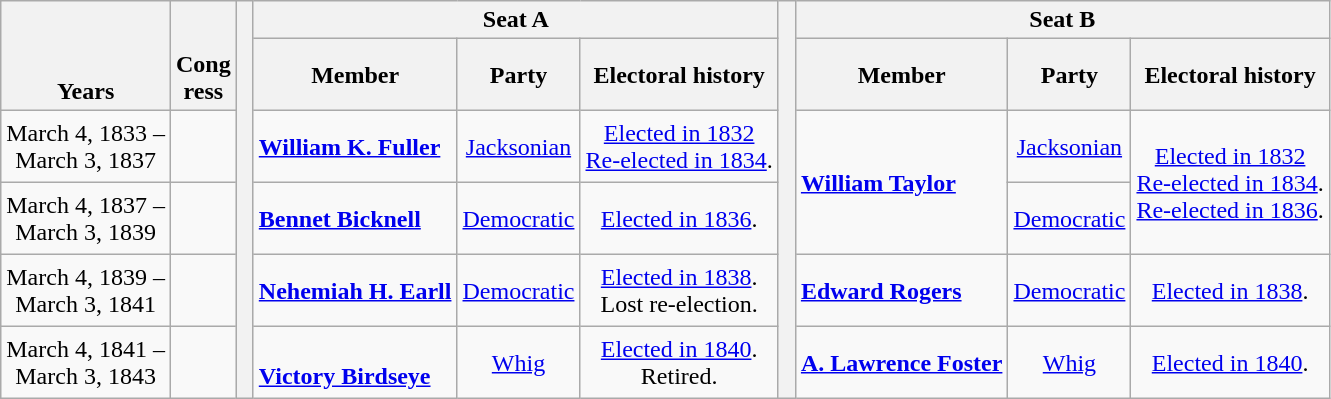<table class=wikitable style="text-align:center">
<tr valign=bottom>
<th rowspan=2>Years</th>
<th rowspan=2>Cong<br>ress</th>
<th rowspan=50> </th>
<th colspan=3>Seat A</th>
<th rowspan=50> </th>
<th colspan=3>Seat B</th>
</tr>
<tr style="height:3em">
<th>Member</th>
<th>Party</th>
<th>Electoral history</th>
<th>Member</th>
<th>Party</th>
<th>Electoral history</th>
</tr>
<tr style="height:3em">
<td nowrap>March 4, 1833 –<br>March 3, 1837</td>
<td></td>
<td align=left><strong><a href='#'>William K. Fuller</a></strong><br></td>
<td><a href='#'>Jacksonian</a></td>
<td><a href='#'>Elected in 1832</a><br><a href='#'>Re-elected in 1834</a>.<br></td>
<td rowspan=2 align=left><strong><a href='#'>William Taylor</a></strong><br></td>
<td><a href='#'>Jacksonian</a></td>
<td rowspan=2><a href='#'>Elected in 1832</a><br><a href='#'>Re-elected in 1834</a>.<br><a href='#'>Re-elected in 1836</a>.<br></td>
</tr>
<tr style="height:3em">
<td nowrap>March 4, 1837 –<br>March 3, 1839</td>
<td></td>
<td align=left><strong><a href='#'>Bennet Bicknell</a></strong><br></td>
<td><a href='#'>Democratic</a></td>
<td><a href='#'>Elected in 1836</a>.<br></td>
<td><a href='#'>Democratic</a></td>
</tr>
<tr style="height:3em">
<td nowrap>March 4, 1839 –<br>March 3, 1841</td>
<td></td>
<td align=left><strong><a href='#'>Nehemiah H. Earll</a></strong><br></td>
<td><a href='#'>Democratic</a></td>
<td><a href='#'>Elected in 1838</a>.<br>Lost re-election.</td>
<td align=left><strong><a href='#'>Edward Rogers</a></strong><br></td>
<td><a href='#'>Democratic</a></td>
<td><a href='#'>Elected in 1838</a>.<br></td>
</tr>
<tr style="height:3em">
<td nowrap>March 4, 1841 –<br>March 3, 1843</td>
<td></td>
<td align=left><br><strong><a href='#'>Victory Birdseye</a></strong><br></td>
<td><a href='#'>Whig</a></td>
<td><a href='#'>Elected in 1840</a>.<br>Retired.</td>
<td align=left><strong><a href='#'>A. Lawrence Foster</a></strong><br></td>
<td><a href='#'>Whig</a></td>
<td><a href='#'>Elected in 1840</a>.<br></td>
</tr>
</table>
